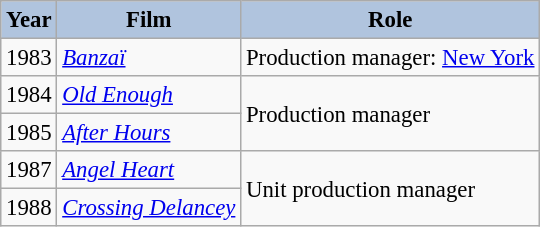<table class="wikitable" style="font-size:95%;">
<tr>
<th style="background:#B0C4DE;">Year</th>
<th style="background:#B0C4DE;">Film</th>
<th style="background:#B0C4DE;">Role</th>
</tr>
<tr>
<td>1983</td>
<td><em><a href='#'>Banzaï</a></em></td>
<td>Production manager: <a href='#'>New York</a></td>
</tr>
<tr>
<td>1984</td>
<td><em><a href='#'>Old Enough</a></em></td>
<td rowspan=2>Production manager</td>
</tr>
<tr>
<td>1985</td>
<td><em><a href='#'>After Hours</a></em></td>
</tr>
<tr>
<td>1987</td>
<td><em><a href='#'>Angel Heart</a></em></td>
<td rowspan=2>Unit production manager</td>
</tr>
<tr>
<td>1988</td>
<td><em><a href='#'>Crossing Delancey</a></em></td>
</tr>
</table>
